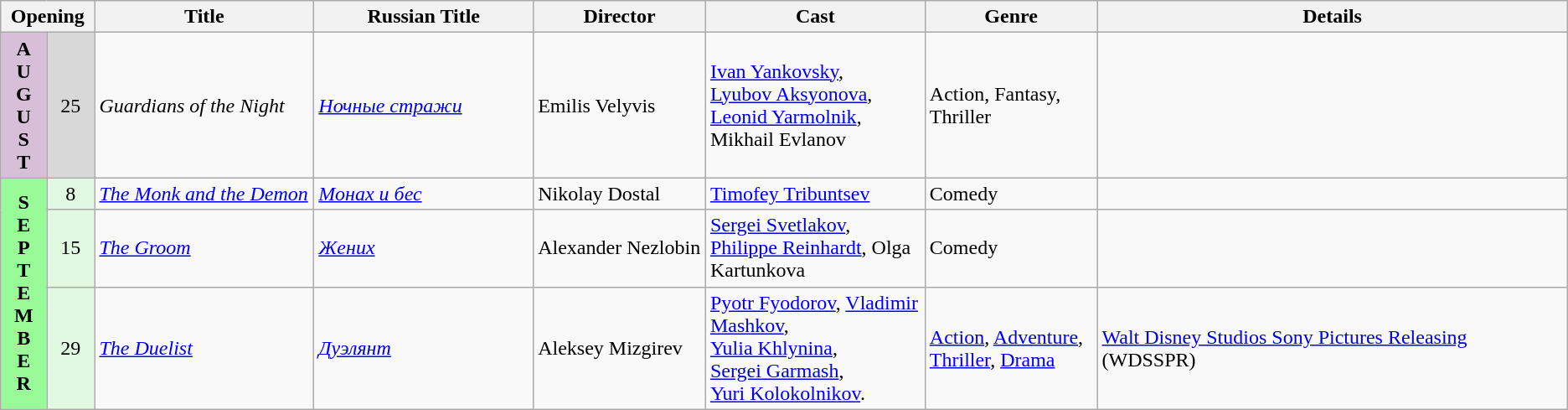<table class="wikitable">
<tr>
<th style="width:6%;" colspan="2">Opening</th>
<th style="width:14%;">Title</th>
<th style="width:14%;">Russian Title</th>
<th style="width:11%;">Director</th>
<th style="width:14%;">Cast</th>
<th style="width:11%;">Genre</th>
<th>Details</th>
</tr>
<tr>
<th rowspan="1" align="center" style="background:thistle; textcolor:#000;">A<br>U<br>G<br>U<br>S<br>T</th>
<td align="center" style="background:#d8d8d8;">25</td>
<td><em>Guardians of the Night</em></td>
<td><em><a href='#'>Ночные стражи</a></em></td>
<td>Emilis Velyvis</td>
<td><a href='#'>Ivan Yankovsky</a>,<br> <a href='#'>Lyubov Aksyonova</a>,<br> <a href='#'>Leonid Yarmolnik</a>,<br> Mikhail Evlanov</td>
<td>Action, Fantasy, Thriller</td>
<td></td>
</tr>
<tr>
<th rowspan="3" align="center" style="background:#98fb98; textcolor:#000;">S<br>E<br>P<br>T<br>E<br>M<br>B<br>E<br>R</th>
<td align="center" style="background:#e0f9e0;">8</td>
<td><em><a href='#'>The Monk and the Demon</a></em></td>
<td><em><a href='#'>Монах и бес</a></em></td>
<td>Nikolay Dostal</td>
<td><a href='#'>Timofey Tribuntsev</a></td>
<td>Comedy</td>
<td></td>
</tr>
<tr>
<td align="center" style="background:#e0f9e0;">15</td>
<td><em><a href='#'>The Groom</a></em></td>
<td><em><a href='#'>Жених</a></em></td>
<td>Alexander Nezlobin</td>
<td><a href='#'>Sergei Svetlakov</a>, <a href='#'>Philippe Reinhardt</a>, Olga Kartunkova</td>
<td>Comedy</td>
<td></td>
</tr>
<tr>
<td align="center" style="background:#e0f9e0;">29</td>
<td><em><a href='#'>The Duelist</a></em></td>
<td><em><a href='#'>Дуэлянт</a></em></td>
<td>Aleksey Mizgirev</td>
<td><a href='#'>Pyotr Fyodorov</a>, <a href='#'>Vladimir Mashkov</a>,<br><a href='#'>Yulia Khlynina</a>,<br> <a href='#'>Sergei Garmash</a>,<br> <a href='#'>Yuri Kolokolnikov</a>.</td>
<td><a href='#'>Action</a>, <a href='#'>Adventure</a>, <a href='#'>Thriller</a>, <a href='#'>Drama</a></td>
<td><a href='#'>Walt Disney Studios Sony Pictures Releasing</a> (WDSSPR)</td>
</tr>
</table>
